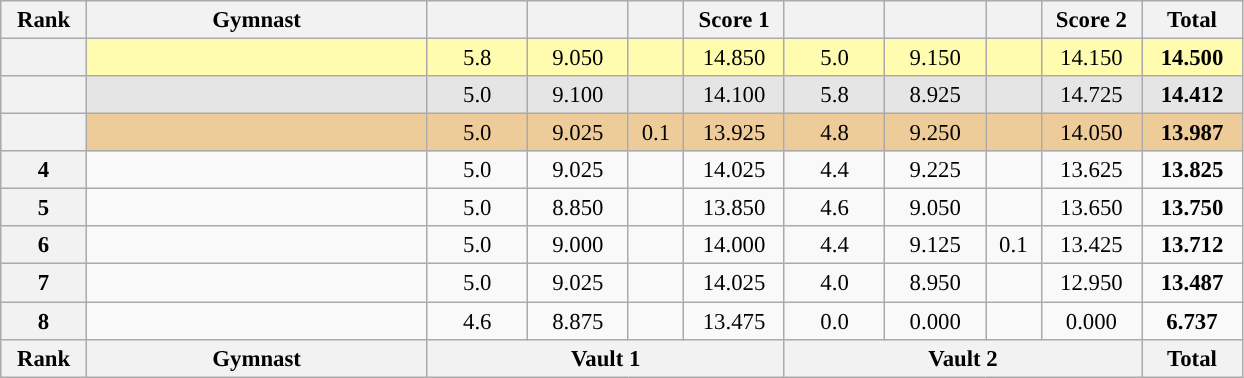<table class="wikitable sortable" style="text-align:center; font-size:95%">
<tr>
<th scope="col" style="width:50px;">Rank</th>
<th scope="col" style="width:220px;">Gymnast</th>
<th scope="col" style="width:60px"></th>
<th scope="col" style="width:60px;"></th>
<th scope="col" style="width:30px;"></th>
<th scope="col" style="width:60px;">Score 1</th>
<th scope="col" style="width:60px"></th>
<th scope="col" style="width:60px;"></th>
<th scope="col" style="width:30px;"></th>
<th scope="col" style="width:60px;">Score 2</th>
<th scope="col" style="width:60px">Total</th>
</tr>
<tr style="background:#fffcaf;">
<th scope=row style="text-align:center"></th>
<td style="text-align:left;"></td>
<td>5.8</td>
<td>9.050</td>
<td></td>
<td>14.850</td>
<td>5.0</td>
<td>9.150</td>
<td></td>
<td>14.150</td>
<td><strong>14.500</strong></td>
</tr>
<tr style="background:#e5e5e5;">
<th scope=row style="text-align:center"></th>
<td style="text-align:left;"></td>
<td>5.0</td>
<td>9.100</td>
<td></td>
<td>14.100</td>
<td>5.8</td>
<td>8.925</td>
<td></td>
<td>14.725</td>
<td><strong>14.412</strong></td>
</tr>
<tr style="background:#ec9;">
<th scope=row style="text-align:center"></th>
<td style="text-align:left;"></td>
<td>5.0</td>
<td>9.025</td>
<td>0.1</td>
<td>13.925</td>
<td>4.8</td>
<td>9.250</td>
<td></td>
<td>14.050</td>
<td><strong>13.987</strong></td>
</tr>
<tr>
<th scope=row style="text-align:center">4</th>
<td style="text-align:left;"></td>
<td>5.0</td>
<td>9.025</td>
<td></td>
<td>14.025</td>
<td>4.4</td>
<td>9.225</td>
<td></td>
<td>13.625</td>
<td><strong>13.825</strong></td>
</tr>
<tr>
<th scope=row style="text-align:center">5</th>
<td style="text-align:left;"></td>
<td>5.0</td>
<td>8.850</td>
<td></td>
<td>13.850</td>
<td>4.6</td>
<td>9.050</td>
<td></td>
<td>13.650</td>
<td><strong>13.750</strong></td>
</tr>
<tr>
<th scope=row style="text-align:center">6</th>
<td style="text-align:left;"></td>
<td>5.0</td>
<td>9.000</td>
<td></td>
<td>14.000</td>
<td>4.4</td>
<td>9.125</td>
<td>0.1</td>
<td>13.425</td>
<td><strong>13.712</strong></td>
</tr>
<tr>
<th scope=row style="text-align:center">7</th>
<td style="text-align:left;"></td>
<td>5.0</td>
<td>9.025</td>
<td></td>
<td>14.025</td>
<td>4.0</td>
<td>8.950</td>
<td></td>
<td>12.950</td>
<td><strong>13.487</strong></td>
</tr>
<tr>
<th scope=row style="text-align:center">8</th>
<td style="text-align:left;"></td>
<td>4.6</td>
<td>8.875</td>
<td></td>
<td>13.475</td>
<td>0.0</td>
<td>0.000</td>
<td></td>
<td>0.000</td>
<td><strong>6.737</strong></td>
</tr>
<tr class="sortbottom">
<th scope=col>Rank</th>
<th scope="col" style="width:210px;">Gymnast</th>
<th scope=col colspan="4">Vault 1</th>
<th scope=col colspan="4">Vault 2</th>
<th scope=col>Total</th>
</tr>
</table>
